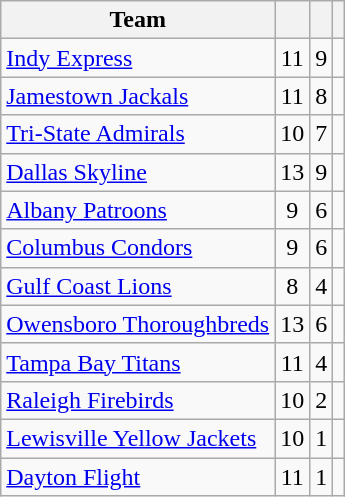<table class="wikitable" style="text-align:center">
<tr>
<th>Team</th>
<th></th>
<th></th>
<th></th>
</tr>
<tr>
<td align=left><a href='#'>Indy Express</a></td>
<td>11</td>
<td>9</td>
<td></td>
</tr>
<tr>
<td align=left><a href='#'>Jamestown Jackals</a></td>
<td>11</td>
<td>8</td>
<td></td>
</tr>
<tr>
<td align=left><a href='#'>Tri-State Admirals</a></td>
<td>10</td>
<td>7</td>
<td></td>
</tr>
<tr>
<td align=left><a href='#'>Dallas Skyline</a></td>
<td>13</td>
<td>9</td>
<td></td>
</tr>
<tr>
<td align=left><a href='#'>Albany Patroons</a></td>
<td>9</td>
<td>6</td>
<td></td>
</tr>
<tr>
<td align=left><a href='#'>Columbus Condors</a></td>
<td>9</td>
<td>6</td>
<td></td>
</tr>
<tr>
<td align=left><a href='#'>Gulf Coast Lions</a></td>
<td>8</td>
<td>4</td>
<td></td>
</tr>
<tr>
<td align=left><a href='#'>Owensboro Thoroughbreds</a></td>
<td>13</td>
<td>6</td>
<td></td>
</tr>
<tr>
<td align=left><a href='#'>Tampa Bay Titans</a></td>
<td>11</td>
<td>4</td>
<td></td>
</tr>
<tr>
<td align=left><a href='#'>Raleigh Firebirds</a></td>
<td>10</td>
<td>2</td>
<td></td>
</tr>
<tr>
<td align=left><a href='#'>Lewisville Yellow Jackets</a></td>
<td>10</td>
<td>1</td>
<td></td>
</tr>
<tr>
<td align=left><a href='#'>Dayton Flight</a></td>
<td>11</td>
<td>1</td>
<td></td>
</tr>
</table>
